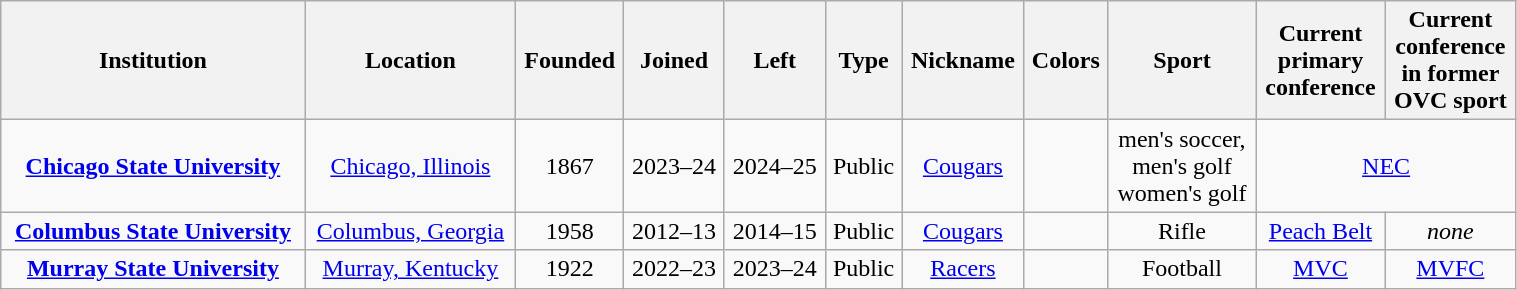<table class="wikitable sortable" style="text-align:center; width: 80%">
<tr>
<th>Institution</th>
<th>Location</th>
<th>Founded</th>
<th>Joined</th>
<th>Left</th>
<th>Type</th>
<th>Nickname</th>
<th class="unsortable">Colors</th>
<th>Sport</th>
<th>Current<br>primary<br>conference</th>
<th>Current<br>conference<br>in former<br>OVC sport</th>
</tr>
<tr>
<td><strong><a href='#'>Chicago State University</a></strong></td>
<td><a href='#'>Chicago, Illinois</a></td>
<td>1867</td>
<td>2023–24</td>
<td>2024–25</td>
<td>Public</td>
<td><a href='#'>Cougars</a></td>
<td></td>
<td>men's soccer,<br>men's golf<br>women's golf</td>
<td colspan="2"><a href='#'>NEC</a></td>
</tr>
<tr>
<td><strong><a href='#'>Columbus State University</a></strong></td>
<td><a href='#'>Columbus, Georgia</a></td>
<td>1958</td>
<td>2012–13</td>
<td>2014–15</td>
<td>Public</td>
<td><a href='#'>Cougars</a></td>
<td></td>
<td>Rifle</td>
<td><a href='#'>Peach Belt</a><br></td>
<td><em>none</em></td>
</tr>
<tr>
<td><strong><a href='#'>Murray State University</a></strong></td>
<td><a href='#'>Murray, Kentucky</a></td>
<td>1922</td>
<td>2022–23</td>
<td>2023–24</td>
<td>Public</td>
<td><a href='#'>Racers</a></td>
<td></td>
<td>Football</td>
<td><a href='#'>MVC</a><br></td>
<td><a href='#'>MVFC</a></td>
</tr>
</table>
